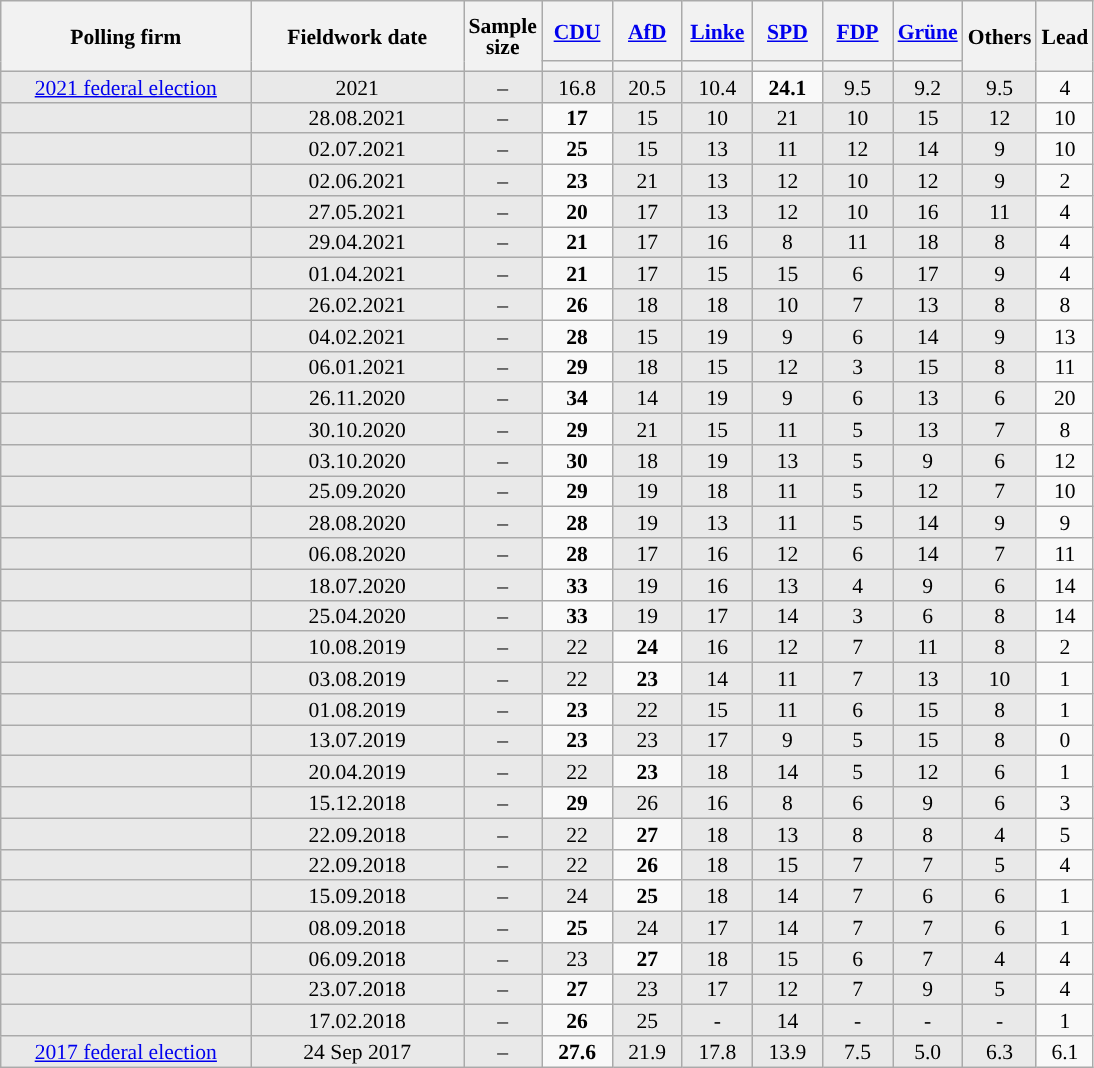<table class="wikitable sortable mw-datatable" style="text-align:center;font-size:90%;line-height:14px;">
<tr style="height:40px;">
<th style="width:160px;" rowspan="2">Polling firm</th>
<th style="width:135px;" rowspan="2">Fieldwork date</th>
<th style="width:35px;" rowspan="2">Sample<br>size</th>
<th class="unsortable" style="width:40px;"><a href='#'>CDU</a></th>
<th class="unsortable" style="width:40px;"><a href='#'>AfD</a></th>
<th class="unsortable" style="width:40px;"><a href='#'>Linke</a></th>
<th class="unsortable" style="width:40px;"><a href='#'>SPD</a></th>
<th class="unsortable" style="width:40px;"><a href='#'>FDP</a></th>
<th class="unsortable" style="width:40px;"><a href='#'>Grüne</a></th>
<th class="unsortable" style="width:30px;" rowspan="2">Others</th>
<th style="width:30px;" rowspan="2">Lead</th>
</tr>
<tr>
<th style="background:"></th>
<th style="background:"></th>
<th style="background:"></th>
<th style="background:"></th>
<th style="background:"></th>
<th style="background:"></th>
</tr>
<tr>
<td style="background:#E9E9E9;"><a href='#'>2021 federal election</a></td>
<td style="background:#E9E9E9;"data-sort-value="2017-09-24">2021</td>
<td style="background:#E9E9E9;">–</td>
<td style="background:#E9E9E9;">16.8</td>
<td style="background:#E9E9E9;">20.5</td>
<td style="background:#E9E9E9;">10.4</td>
<td><strong>24.1</strong></td>
<td style="background:#E9E9E9;">9.5</td>
<td style="background:#E9E9E9;">9.2</td>
<td style="background:#E9E9E9;">9.5</td>
<td style="background:">4</td>
</tr>
<tr>
<td style="background:#E9E9E9;"></td>
<td style="background:#E9E9E9;"data-sort-value="2017-09-24">28.08.2021</td>
<td style="background:#E9E9E9;">–</td>
<td><strong>17</strong></td>
<td style="background:#E9E9E9;">15</td>
<td style="background:#E9E9E9;">10</td>
<td style="background:#E9E9E9;">21</td>
<td style="background:#E9E9E9;">10</td>
<td style="background:#E9E9E9;">15</td>
<td style="background:#E9E9E9;">12</td>
<td style="background:">10</td>
</tr>
<tr>
<td style="background:#E9E9E9;"></td>
<td style="background:#E9E9E9;"data-sort-value="2017-09-24">02.07.2021</td>
<td style="background:#E9E9E9;">–</td>
<td><strong>25</strong></td>
<td style="background:#E9E9E9;">15</td>
<td style="background:#E9E9E9;">13</td>
<td style="background:#E9E9E9;">11</td>
<td style="background:#E9E9E9;">12</td>
<td style="background:#E9E9E9;">14</td>
<td style="background:#E9E9E9;">9</td>
<td style="background:">10</td>
</tr>
<tr>
<td style="background:#E9E9E9;"></td>
<td style="background:#E9E9E9;"data-sort-value="2017-09-24">02.06.2021</td>
<td style="background:#E9E9E9;">–</td>
<td><strong>23</strong></td>
<td style="background:#E9E9E9;">21</td>
<td style="background:#E9E9E9;">13</td>
<td style="background:#E9E9E9;">12</td>
<td style="background:#E9E9E9;">10</td>
<td style="background:#E9E9E9;">12</td>
<td style="background:#E9E9E9;">9</td>
<td style="background:">2</td>
</tr>
<tr>
<td style="background:#E9E9E9;"></td>
<td style="background:#E9E9E9;"data-sort-value="2017-09-24">27.05.2021</td>
<td style="background:#E9E9E9;">–</td>
<td><strong>20</strong></td>
<td style="background:#E9E9E9;">17</td>
<td style="background:#E9E9E9;">13</td>
<td style="background:#E9E9E9;">12</td>
<td style="background:#E9E9E9;">10</td>
<td style="background:#E9E9E9;">16</td>
<td style="background:#E9E9E9;">11</td>
<td style="background:">4</td>
</tr>
<tr>
<td style="background:#E9E9E9;"></td>
<td style="background:#E9E9E9;"data-sort-value="2017-09-24">29.04.2021</td>
<td style="background:#E9E9E9;">–</td>
<td><strong>21</strong></td>
<td style="background:#E9E9E9;">17</td>
<td style="background:#E9E9E9;">16</td>
<td style="background:#E9E9E9;">8</td>
<td style="background:#E9E9E9;">11</td>
<td style="background:#E9E9E9;">18</td>
<td style="background:#E9E9E9;">8</td>
<td style="background:">4</td>
</tr>
<tr>
<td style="background:#E9E9E9;"></td>
<td style="background:#E9E9E9;"data-sort-value="2017-09-24">01.04.2021</td>
<td style="background:#E9E9E9;">–</td>
<td><strong>21</strong></td>
<td style="background:#E9E9E9;">17</td>
<td style="background:#E9E9E9;">15</td>
<td style="background:#E9E9E9;">15</td>
<td style="background:#E9E9E9;">6</td>
<td style="background:#E9E9E9;">17</td>
<td style="background:#E9E9E9;">9</td>
<td style="background:">4</td>
</tr>
<tr>
<td style="background:#E9E9E9;"></td>
<td style="background:#E9E9E9;"data-sort-value="2017-09-24">26.02.2021</td>
<td style="background:#E9E9E9;">–</td>
<td><strong>26</strong></td>
<td style="background:#E9E9E9;">18</td>
<td style="background:#E9E9E9;">18</td>
<td style="background:#E9E9E9;">10</td>
<td style="background:#E9E9E9;">7</td>
<td style="background:#E9E9E9;">13</td>
<td style="background:#E9E9E9;">8</td>
<td style="background:">8</td>
</tr>
<tr>
<td style="background:#E9E9E9;"></td>
<td style="background:#E9E9E9;"data-sort-value="2017-09-24">04.02.2021</td>
<td style="background:#E9E9E9;">–</td>
<td><strong>28</strong></td>
<td style="background:#E9E9E9;">15</td>
<td style="background:#E9E9E9;">19</td>
<td style="background:#E9E9E9;">9</td>
<td style="background:#E9E9E9;">6</td>
<td style="background:#E9E9E9;">14</td>
<td style="background:#E9E9E9;">9</td>
<td style="background:">13</td>
</tr>
<tr>
<td style="background:#E9E9E9;"></td>
<td style="background:#E9E9E9;"data-sort-value="2017-09-24">06.01.2021</td>
<td style="background:#E9E9E9;">–</td>
<td><strong>29</strong></td>
<td style="background:#E9E9E9;">18</td>
<td style="background:#E9E9E9;">15</td>
<td style="background:#E9E9E9;">12</td>
<td style="background:#E9E9E9;">3</td>
<td style="background:#E9E9E9;">15</td>
<td style="background:#E9E9E9;">8</td>
<td style="background:">11</td>
</tr>
<tr>
<td style="background:#E9E9E9;"></td>
<td style="background:#E9E9E9;"data-sort-value="2017-09-24">26.11.2020</td>
<td style="background:#E9E9E9;">–</td>
<td><strong>34</strong></td>
<td style="background:#E9E9E9;">14</td>
<td style="background:#E9E9E9;">19</td>
<td style="background:#E9E9E9;">9</td>
<td style="background:#E9E9E9;">6</td>
<td style="background:#E9E9E9;">13</td>
<td style="background:#E9E9E9;">6</td>
<td style="background:">20</td>
</tr>
<tr>
<td style="background:#E9E9E9;"></td>
<td style="background:#E9E9E9;"data-sort-value="2017-09-24">30.10.2020</td>
<td style="background:#E9E9E9;">–</td>
<td><strong>29</strong></td>
<td style="background:#E9E9E9;">21</td>
<td style="background:#E9E9E9;">15</td>
<td style="background:#E9E9E9;">11</td>
<td style="background:#E9E9E9;">5</td>
<td style="background:#E9E9E9;">13</td>
<td style="background:#E9E9E9;">7</td>
<td style="background:">8</td>
</tr>
<tr>
<td style="background:#E9E9E9;"></td>
<td style="background:#E9E9E9;"data-sort-value="2017-09-24">03.10.2020</td>
<td style="background:#E9E9E9;">–</td>
<td><strong>30</strong></td>
<td style="background:#E9E9E9;">18</td>
<td style="background:#E9E9E9;">19</td>
<td style="background:#E9E9E9;">13</td>
<td style="background:#E9E9E9;">5</td>
<td style="background:#E9E9E9;">9</td>
<td style="background:#E9E9E9;">6</td>
<td style="background:">12</td>
</tr>
<tr>
<td style="background:#E9E9E9;"></td>
<td style="background:#E9E9E9;"data-sort-value="2017-09-24">25.09.2020</td>
<td style="background:#E9E9E9;">–</td>
<td><strong>29</strong></td>
<td style="background:#E9E9E9;">19</td>
<td style="background:#E9E9E9;">18</td>
<td style="background:#E9E9E9;">11</td>
<td style="background:#E9E9E9;">5</td>
<td style="background:#E9E9E9;">12</td>
<td style="background:#E9E9E9;">7</td>
<td style="background:">10</td>
</tr>
<tr>
<td style="background:#E9E9E9;"></td>
<td style="background:#E9E9E9;"data-sort-value="2017-09-24">28.08.2020</td>
<td style="background:#E9E9E9;">–</td>
<td><strong>28</strong></td>
<td style="background:#E9E9E9;">19</td>
<td style="background:#E9E9E9;">13</td>
<td style="background:#E9E9E9;">11</td>
<td style="background:#E9E9E9;">5</td>
<td style="background:#E9E9E9;">14</td>
<td style="background:#E9E9E9;">9</td>
<td style="background:">9</td>
</tr>
<tr>
<td style="background:#E9E9E9;"></td>
<td style="background:#E9E9E9;"data-sort-value="2017-09-24">06.08.2020</td>
<td style="background:#E9E9E9;">–</td>
<td><strong>28</strong></td>
<td style="background:#E9E9E9;">17</td>
<td style="background:#E9E9E9;">16</td>
<td style="background:#E9E9E9;">12</td>
<td style="background:#E9E9E9;">6</td>
<td style="background:#E9E9E9;">14</td>
<td style="background:#E9E9E9;">7</td>
<td style="background:">11</td>
</tr>
<tr>
<td style="background:#E9E9E9;"></td>
<td style="background:#E9E9E9;"data-sort-value="2017-09-24">18.07.2020</td>
<td style="background:#E9E9E9;">–</td>
<td><strong>33</strong></td>
<td style="background:#E9E9E9;">19</td>
<td style="background:#E9E9E9;">16</td>
<td style="background:#E9E9E9;">13</td>
<td style="background:#E9E9E9;">4</td>
<td style="background:#E9E9E9;">9</td>
<td style="background:#E9E9E9;">6</td>
<td style="background:">14</td>
</tr>
<tr>
<td style="background:#E9E9E9;"></td>
<td style="background:#E9E9E9;"data-sort-value="2017-09-24">25.04.2020</td>
<td style="background:#E9E9E9;">–</td>
<td><strong>33</strong></td>
<td style="background:#E9E9E9;">19</td>
<td style="background:#E9E9E9;">17</td>
<td style="background:#E9E9E9;">14</td>
<td style="background:#E9E9E9;">3</td>
<td style="background:#E9E9E9;">6</td>
<td style="background:#E9E9E9;">8</td>
<td style="background:">14</td>
</tr>
<tr>
<td style="background:#E9E9E9;"></td>
<td style="background:#E9E9E9;"data-sort-value="2017-09-24">10.08.2019</td>
<td style="background:#E9E9E9;">–</td>
<td style="background:#E9E9E9;">22</td>
<td><strong>24</strong></td>
<td style="background:#E9E9E9;">16</td>
<td style="background:#E9E9E9;">12</td>
<td style="background:#E9E9E9;">7</td>
<td style="background:#E9E9E9;">11</td>
<td style="background:#E9E9E9;">8</td>
<td style="background:">2</td>
</tr>
<tr>
<td style="background:#E9E9E9;"></td>
<td style="background:#E9E9E9;"data-sort-value="2017-09-24">03.08.2019</td>
<td style="background:#E9E9E9;">–</td>
<td style="background:#E9E9E9;">22</td>
<td><strong>23</strong></td>
<td style="background:#E9E9E9;">14</td>
<td style="background:#E9E9E9;">11</td>
<td style="background:#E9E9E9;">7</td>
<td style="background:#E9E9E9;">13</td>
<td style="background:#E9E9E9;">10</td>
<td style="background:">1</td>
</tr>
<tr>
<td style="background:#E9E9E9;"></td>
<td style="background:#E9E9E9;"data-sort-value="2017-09-24">01.08.2019</td>
<td style="background:#E9E9E9;">–</td>
<td><strong>23</strong></td>
<td style="background:#E9E9E9;">22</td>
<td style="background:#E9E9E9;">15</td>
<td style="background:#E9E9E9;">11</td>
<td style="background:#E9E9E9;">6</td>
<td style="background:#E9E9E9;">15</td>
<td style="background:#E9E9E9;">8</td>
<td style="background:">1</td>
</tr>
<tr>
<td style="background:#E9E9E9;"></td>
<td style="background:#E9E9E9;"data-sort-value="2017-09-24">13.07.2019</td>
<td style="background:#E9E9E9;">–</td>
<td><strong>23</strong></td>
<td style="background:#E9E9E9;">23</td>
<td style="background:#E9E9E9;">17</td>
<td style="background:#E9E9E9;">9</td>
<td style="background:#E9E9E9;">5</td>
<td style="background:#E9E9E9;">15</td>
<td style="background:#E9E9E9;">8</td>
<td style="background:">0</td>
</tr>
<tr>
<td style="background:#E9E9E9;"></td>
<td style="background:#E9E9E9;"data-sort-value="2017-09-24">20.04.2019</td>
<td style="background:#E9E9E9;">–</td>
<td style="background:#E9E9E9;">22</td>
<td><strong>23</strong></td>
<td style="background:#E9E9E9;">18</td>
<td style="background:#E9E9E9;">14</td>
<td style="background:#E9E9E9;">5</td>
<td style="background:#E9E9E9;">12</td>
<td style="background:#E9E9E9;">6</td>
<td style="background:">1</td>
</tr>
<tr>
<td style="background:#E9E9E9;"></td>
<td style="background:#E9E9E9;"data-sort-value="2017-09-24">15.12.2018</td>
<td style="background:#E9E9E9;">–</td>
<td><strong>29</strong></td>
<td style="background:#E9E9E9;">26</td>
<td style="background:#E9E9E9;">16</td>
<td style="background:#E9E9E9;">8</td>
<td style="background:#E9E9E9;">6</td>
<td style="background:#E9E9E9;">9</td>
<td style="background:#E9E9E9;">6</td>
<td style="background:">3</td>
</tr>
<tr>
<td style="background:#E9E9E9;"></td>
<td style="background:#E9E9E9;"data-sort-value="2017-09-24">22.09.2018</td>
<td style="background:#E9E9E9;">–</td>
<td style="background:#E9E9E9;">22</td>
<td><strong>27</strong></td>
<td style="background:#E9E9E9;">18</td>
<td style="background:#E9E9E9;">13</td>
<td style="background:#E9E9E9;">8</td>
<td style="background:#E9E9E9;">8</td>
<td style="background:#E9E9E9;">4</td>
<td style="background:">5</td>
</tr>
<tr>
<td style="background:#E9E9E9;"></td>
<td style="background:#E9E9E9;"data-sort-value="2017-09-24">22.09.2018</td>
<td style="background:#E9E9E9;">–</td>
<td style="background:#E9E9E9;">22</td>
<td><strong>26</strong></td>
<td style="background:#E9E9E9;">18</td>
<td style="background:#E9E9E9;">15</td>
<td style="background:#E9E9E9;">7</td>
<td style="background:#E9E9E9;">7</td>
<td style="background:#E9E9E9;">5</td>
<td style="background:">4</td>
</tr>
<tr>
<td style="background:#E9E9E9;"></td>
<td style="background:#E9E9E9;"data-sort-value="2017-09-24">15.09.2018</td>
<td style="background:#E9E9E9;">–</td>
<td style="background:#E9E9E9;">24</td>
<td><strong>25</strong></td>
<td style="background:#E9E9E9;">18</td>
<td style="background:#E9E9E9;">14</td>
<td style="background:#E9E9E9;">7</td>
<td style="background:#E9E9E9;">6</td>
<td style="background:#E9E9E9;">6</td>
<td style="background:">1</td>
</tr>
<tr>
<td style="background:#E9E9E9;"></td>
<td style="background:#E9E9E9;"data-sort-value="2017-09-24">08.09.2018</td>
<td style="background:#E9E9E9;">–</td>
<td><strong>25</strong></td>
<td style="background:#E9E9E9;">24</td>
<td style="background:#E9E9E9;">17</td>
<td style="background:#E9E9E9;">14</td>
<td style="background:#E9E9E9;">7</td>
<td style="background:#E9E9E9;">7</td>
<td style="background:#E9E9E9;">6</td>
<td style="background:">1</td>
</tr>
<tr>
<td style="background:#E9E9E9;"></td>
<td style="background:#E9E9E9;"data-sort-value="2017-09-24">06.09.2018</td>
<td style="background:#E9E9E9;">–</td>
<td style="background:#E9E9E9;">23</td>
<td><strong>27</strong></td>
<td style="background:#E9E9E9;">18</td>
<td style="background:#E9E9E9;">15</td>
<td style="background:#E9E9E9;">6</td>
<td style="background:#E9E9E9;">7</td>
<td style="background:#E9E9E9;">4</td>
<td style="background:">4</td>
</tr>
<tr>
<td style="background:#E9E9E9;"></td>
<td style="background:#E9E9E9;"data-sort-value="2017-09-24">23.07.2018</td>
<td style="background:#E9E9E9;">–</td>
<td><strong>27</strong></td>
<td style="background:#E9E9E9;">23</td>
<td style="background:#E9E9E9;">17</td>
<td style="background:#E9E9E9;">12</td>
<td style="background:#E9E9E9;">7</td>
<td style="background:#E9E9E9;">9</td>
<td style="background:#E9E9E9;">5</td>
<td style="background:">4</td>
</tr>
<tr>
<td style="background:#E9E9E9;"></td>
<td style="background:#E9E9E9;"data-sort-value="2017-09-24">17.02.2018</td>
<td style="background:#E9E9E9;">–</td>
<td><strong>26</strong></td>
<td style="background:#E9E9E9;">25</td>
<td style="background:#E9E9E9;">-</td>
<td style="background:#E9E9E9;">14</td>
<td style="background:#E9E9E9;">-</td>
<td style="background:#E9E9E9;">-</td>
<td style="background:#E9E9E9;">-</td>
<td style="background:">1</td>
</tr>
<tr>
<td style="background:#E9E9E9;"><a href='#'>2017 federal election</a></td>
<td style="background:#E9E9E9;"data-sort-value="2017-09-24">24 Sep 2017</td>
<td style="background:#E9E9E9;">–</td>
<td><strong>27.6</strong></td>
<td style="background:#E9E9E9;">21.9</td>
<td style="background:#E9E9E9;">17.8</td>
<td style="background:#E9E9E9;">13.9</td>
<td style="background:#E9E9E9;">7.5</td>
<td style="background:#E9E9E9;">5.0</td>
<td style="background:#E9E9E9;">6.3</td>
<td style="background:">6.1</td>
</tr>
</table>
